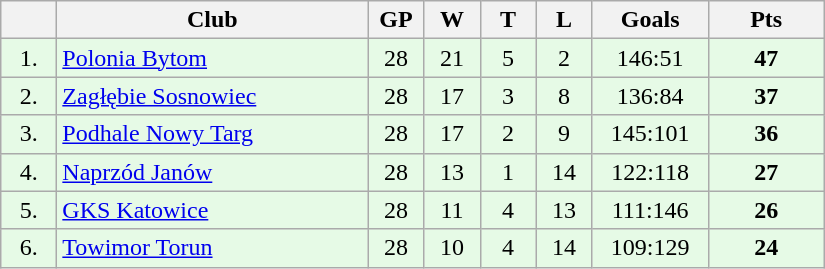<table class="wikitable">
<tr>
<th width="30"></th>
<th width="200">Club</th>
<th width="30">GP</th>
<th width="30">W</th>
<th width="30">T</th>
<th width="30">L</th>
<th width="70">Goals</th>
<th width="70">Pts</th>
</tr>
<tr bgcolor="#e6fae6" align="center">
<td>1.</td>
<td align="left"><a href='#'>Polonia Bytom</a></td>
<td>28</td>
<td>21</td>
<td>5</td>
<td>2</td>
<td>146:51</td>
<td><strong>47</strong></td>
</tr>
<tr bgcolor="#e6fae6" align="center">
<td>2.</td>
<td align="left"><a href='#'>Zagłębie Sosnowiec</a></td>
<td>28</td>
<td>17</td>
<td>3</td>
<td>8</td>
<td>136:84</td>
<td><strong>37</strong></td>
</tr>
<tr bgcolor="#e6fae6" align="center">
<td>3.</td>
<td align="left"><a href='#'>Podhale Nowy Targ</a></td>
<td>28</td>
<td>17</td>
<td>2</td>
<td>9</td>
<td>145:101</td>
<td><strong>36</strong></td>
</tr>
<tr bgcolor="#e6fae6" align="center">
<td>4.</td>
<td align="left"><a href='#'>Naprzód Janów</a></td>
<td>28</td>
<td>13</td>
<td>1</td>
<td>14</td>
<td>122:118</td>
<td><strong>27</strong></td>
</tr>
<tr bgcolor="#e6fae6" align="center">
<td>5.</td>
<td align="left"><a href='#'>GKS Katowice</a></td>
<td>28</td>
<td>11</td>
<td>4</td>
<td>13</td>
<td>111:146</td>
<td><strong>26</strong></td>
</tr>
<tr bgcolor="#e6fae6" align="center">
<td>6.</td>
<td align="left"><a href='#'>Towimor Torun</a></td>
<td>28</td>
<td>10</td>
<td>4</td>
<td>14</td>
<td>109:129</td>
<td><strong>24</strong></td>
</tr>
</table>
